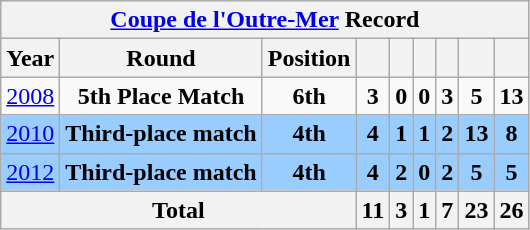<table class="wikitable" style="text-align: center;">
<tr>
<th colspan=9><a href='#'>Coupe de l'Outre-Mer</a> Record</th>
</tr>
<tr>
<th>Year</th>
<th>Round</th>
<th>Position</th>
<th></th>
<th></th>
<th></th>
<th></th>
<th></th>
<th></th>
</tr>
<tr>
<td> <a href='#'>2008</a></td>
<td><strong>5th Place Match</strong></td>
<td><strong>6th</strong></td>
<td><strong>3</strong></td>
<td><strong>0</strong></td>
<td><strong>0</strong></td>
<td><strong>3</strong></td>
<td><strong>5</strong></td>
<td><strong>13</strong></td>
</tr>
<tr style="background:#9acdff;">
<td> <a href='#'>2010</a></td>
<td><strong>Third-place match</strong></td>
<td><strong>4th</strong></td>
<td><strong>4</strong></td>
<td><strong>1</strong></td>
<td><strong>1</strong></td>
<td><strong>2</strong></td>
<td><strong>13</strong></td>
<td><strong>8</strong></td>
</tr>
<tr style="background:#9acdff;">
<td> <a href='#'>2012</a></td>
<td><strong>Third-place match</strong></td>
<td><strong>4th</strong></td>
<td><strong>4</strong></td>
<td><strong>2</strong></td>
<td><strong>0</strong></td>
<td><strong>2</strong></td>
<td><strong>5</strong></td>
<td><strong>5</strong></td>
</tr>
<tr>
<th colspan=3>Total</th>
<th>11</th>
<th>3</th>
<th>1</th>
<th>7</th>
<th>23</th>
<th>26</th>
</tr>
</table>
